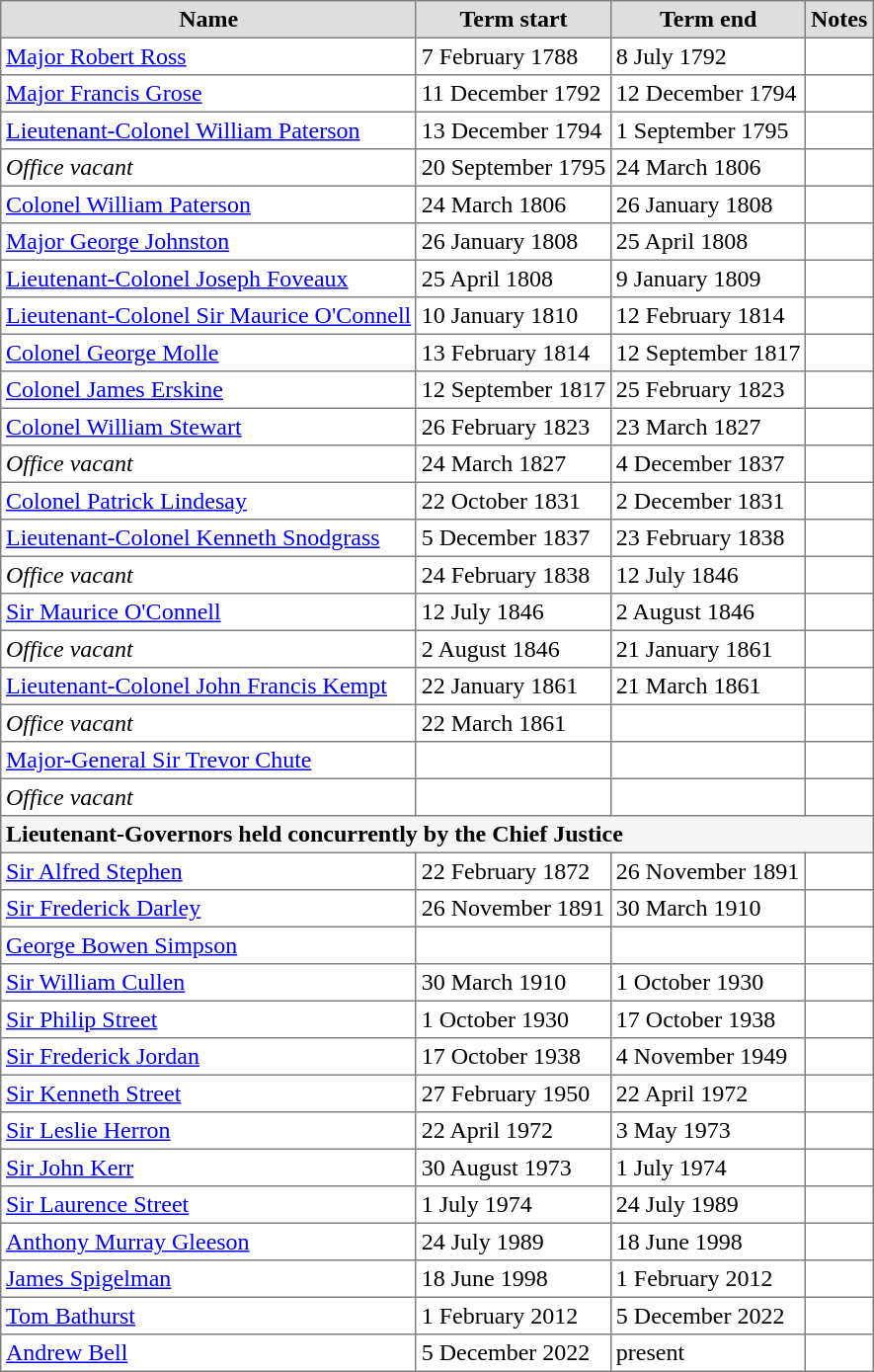<table border="1" cellpadding="3" style="border-collapse:collapse;">
<tr bgcolor=#dedede>
<th>Name</th>
<th>Term start</th>
<th>Term end</th>
<th>Notes</th>
</tr>
<tr>
<td><a href='#'>Major Robert Ross</a></td>
<td>7 February 1788</td>
<td>8 July 1792</td>
<td></td>
</tr>
<tr>
<td><a href='#'>Major Francis Grose</a></td>
<td>11 December 1792</td>
<td>12 December 1794</td>
<td></td>
</tr>
<tr>
<td><a href='#'>Lieutenant-Colonel William Paterson</a></td>
<td>13 December 1794</td>
<td>1 September 1795</td>
<td></td>
</tr>
<tr>
<td><em>Office vacant</em></td>
<td>20 September 1795</td>
<td>24 March 1806</td>
</tr>
<tr>
<td><a href='#'>Colonel William Paterson</a></td>
<td>24 March 1806</td>
<td>26 January 1808</td>
<td></td>
</tr>
<tr>
<td><a href='#'>Major George Johnston</a></td>
<td>26 January 1808</td>
<td>25 April 1808</td>
<td></td>
</tr>
<tr>
<td><a href='#'>Lieutenant-Colonel Joseph Foveaux</a></td>
<td>25 April 1808</td>
<td>9 January 1809</td>
<td></td>
</tr>
<tr>
<td><a href='#'>Lieutenant-Colonel Sir Maurice O'Connell</a></td>
<td>10 January 1810</td>
<td>12 February 1814</td>
<td></td>
</tr>
<tr>
<td><a href='#'>Colonel George Molle</a></td>
<td>13 February 1814</td>
<td>12 September 1817</td>
<td></td>
</tr>
<tr>
<td><a href='#'>Colonel James Erskine</a></td>
<td>12 September 1817</td>
<td>25 February 1823</td>
<td></td>
</tr>
<tr>
<td><a href='#'>Colonel William Stewart</a></td>
<td>26 February 1823</td>
<td>23 March 1827</td>
<td></td>
</tr>
<tr>
<td><em>Office vacant</em></td>
<td>24 March 1827</td>
<td>4 December 1837</td>
</tr>
<tr>
<td><a href='#'>Colonel Patrick Lindesay</a></td>
<td>22 October 1831</td>
<td>2 December 1831</td>
<td></td>
</tr>
<tr>
<td><a href='#'>Lieutenant-Colonel Kenneth Snodgrass</a></td>
<td>5 December 1837</td>
<td>23 February 1838</td>
<td></td>
</tr>
<tr>
<td><em>Office vacant</em></td>
<td>24 February 1838</td>
<td>12 July 1846</td>
</tr>
<tr>
<td><a href='#'>Sir Maurice O'Connell</a></td>
<td>12 July 1846</td>
<td>2 August 1846</td>
<td></td>
</tr>
<tr>
<td><em>Office vacant</em></td>
<td>2 August 1846</td>
<td>21 January 1861</td>
<td></td>
</tr>
<tr>
<td><a href='#'>Lieutenant-Colonel John Francis Kempt</a></td>
<td>22 January 1861</td>
<td>21 March 1861</td>
<td></td>
</tr>
<tr>
<td><em>Office vacant</em></td>
<td>22 March 1861</td>
<td></td>
<td></td>
</tr>
<tr>
<td><a href='#'>Major-General Sir Trevor Chute</a></td>
<td></td>
<td></td>
<td></td>
</tr>
<tr>
<td><em>Office vacant</em></td>
<td></td>
<td></td>
<td></td>
</tr>
<tr bgcolor="#F5F5F5">
<th colspan="9" align="left"><span>Lieutenant-Governors held concurrently by the Chief Justice</span></th>
</tr>
<tr>
<td><a href='#'>Sir Alfred Stephen</a></td>
<td>22 February 1872</td>
<td>26 November 1891</td>
<td></td>
</tr>
<tr>
<td><a href='#'>Sir Frederick Darley</a></td>
<td>26 November 1891</td>
<td>30 March 1910</td>
<td></td>
</tr>
<tr>
<td><a href='#'>George Bowen Simpson</a></td>
<td></td>
<td></td>
<td></td>
</tr>
<tr>
<td><a href='#'>Sir William Cullen</a></td>
<td>30 March 1910</td>
<td>1 October 1930</td>
<td></td>
</tr>
<tr>
<td><a href='#'>Sir Philip Street</a></td>
<td>1 October 1930</td>
<td>17 October 1938</td>
<td></td>
</tr>
<tr>
<td><a href='#'>Sir Frederick Jordan</a></td>
<td>17 October 1938</td>
<td>4 November 1949</td>
<td></td>
</tr>
<tr>
<td><a href='#'>Sir Kenneth Street</a></td>
<td>27 February 1950</td>
<td>22 April 1972</td>
<td></td>
</tr>
<tr>
<td><a href='#'>Sir Leslie Herron</a></td>
<td>22 April 1972</td>
<td>3 May 1973</td>
<td></td>
</tr>
<tr>
<td><a href='#'>Sir John Kerr</a></td>
<td>30 August 1973</td>
<td>1 July 1974</td>
<td></td>
</tr>
<tr>
<td><a href='#'>Sir Laurence Street</a></td>
<td>1 July 1974</td>
<td>24 July 1989</td>
<td></td>
</tr>
<tr>
<td><a href='#'>Anthony Murray Gleeson</a></td>
<td>24 July 1989</td>
<td>18 June 1998</td>
<td></td>
</tr>
<tr>
<td><a href='#'>James Spigelman</a></td>
<td>18 June 1998</td>
<td>1 February 2012</td>
<td></td>
</tr>
<tr>
<td><a href='#'>Tom Bathurst</a></td>
<td>1 February 2012</td>
<td>5 December 2022</td>
<td></td>
</tr>
<tr>
<td><a href='#'>Andrew Bell</a></td>
<td>5 December 2022</td>
<td>present</td>
<td></td>
</tr>
</table>
